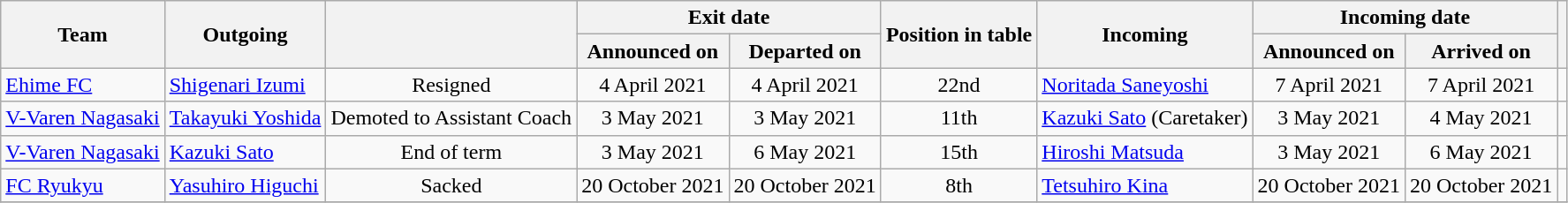<table class="wikitable" style="text-align:center">
<tr>
<th rowspan="2">Team</th>
<th rowspan="2">Outgoing</th>
<th rowspan="2"></th>
<th colspan="2">Exit date</th>
<th rowspan="2">Position in table</th>
<th rowspan="2">Incoming</th>
<th colspan="2">Incoming date</th>
<th rowspan="2"></th>
</tr>
<tr>
<th>Announced on</th>
<th>Departed on</th>
<th>Announced on</th>
<th>Arrived on</th>
</tr>
<tr>
<td align="left"><a href='#'>Ehime FC</a></td>
<td align="left"> <a href='#'>Shigenari Izumi</a></td>
<td>Resigned</td>
<td>4 April 2021</td>
<td>4 April 2021</td>
<td>22nd</td>
<td align="left"> <a href='#'>Noritada Saneyoshi</a></td>
<td>7 April 2021</td>
<td>7 April 2021</td>
<td></td>
</tr>
<tr>
<td align="left"><a href='#'>V-Varen Nagasaki</a></td>
<td align="left"><a href='#'>Takayuki Yoshida</a></td>
<td>Demoted to Assistant Coach</td>
<td>3 May 2021</td>
<td>3 May 2021</td>
<td>11th</td>
<td align="left"><a href='#'>Kazuki Sato</a> (Caretaker)</td>
<td>3 May 2021</td>
<td>4 May 2021</td>
<td></td>
</tr>
<tr>
<td align="left"><a href='#'>V-Varen Nagasaki</a></td>
<td align="left"><a href='#'>Kazuki Sato</a></td>
<td>End of term</td>
<td>3 May 2021</td>
<td>6 May 2021</td>
<td>15th</td>
<td align="left"><a href='#'>Hiroshi Matsuda</a></td>
<td>3 May 2021</td>
<td>6 May 2021</td>
<td></td>
</tr>
<tr>
<td align="left"><a href='#'>FC Ryukyu</a></td>
<td align="left"> <a href='#'>Yasuhiro Higuchi</a></td>
<td>Sacked</td>
<td>20 October 2021</td>
<td>20 October 2021</td>
<td>8th</td>
<td align="left"> <a href='#'>Tetsuhiro Kina</a></td>
<td>20 October 2021</td>
<td>20 October 2021</td>
<td></td>
</tr>
<tr>
</tr>
</table>
